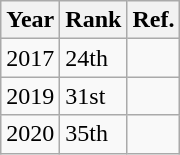<table class="wikitable sortable">
<tr>
<th>Year</th>
<th>Rank</th>
<th class="unsortable">Ref.</th>
</tr>
<tr>
<td>2017</td>
<td>24th</td>
<td></td>
</tr>
<tr>
<td>2019</td>
<td>31st</td>
<td></td>
</tr>
<tr>
<td>2020</td>
<td>35th</td>
<td></td>
</tr>
</table>
